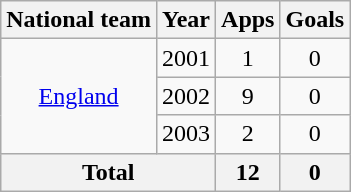<table class="wikitable" style="text-align:center">
<tr>
<th>National team</th>
<th>Year</th>
<th>Apps</th>
<th>Goals</th>
</tr>
<tr>
<td rowspan="3"><a href='#'>England</a></td>
<td>2001</td>
<td>1</td>
<td>0</td>
</tr>
<tr>
<td>2002</td>
<td>9</td>
<td>0</td>
</tr>
<tr>
<td>2003</td>
<td>2</td>
<td>0</td>
</tr>
<tr>
<th colspan="2">Total</th>
<th>12</th>
<th>0</th>
</tr>
</table>
